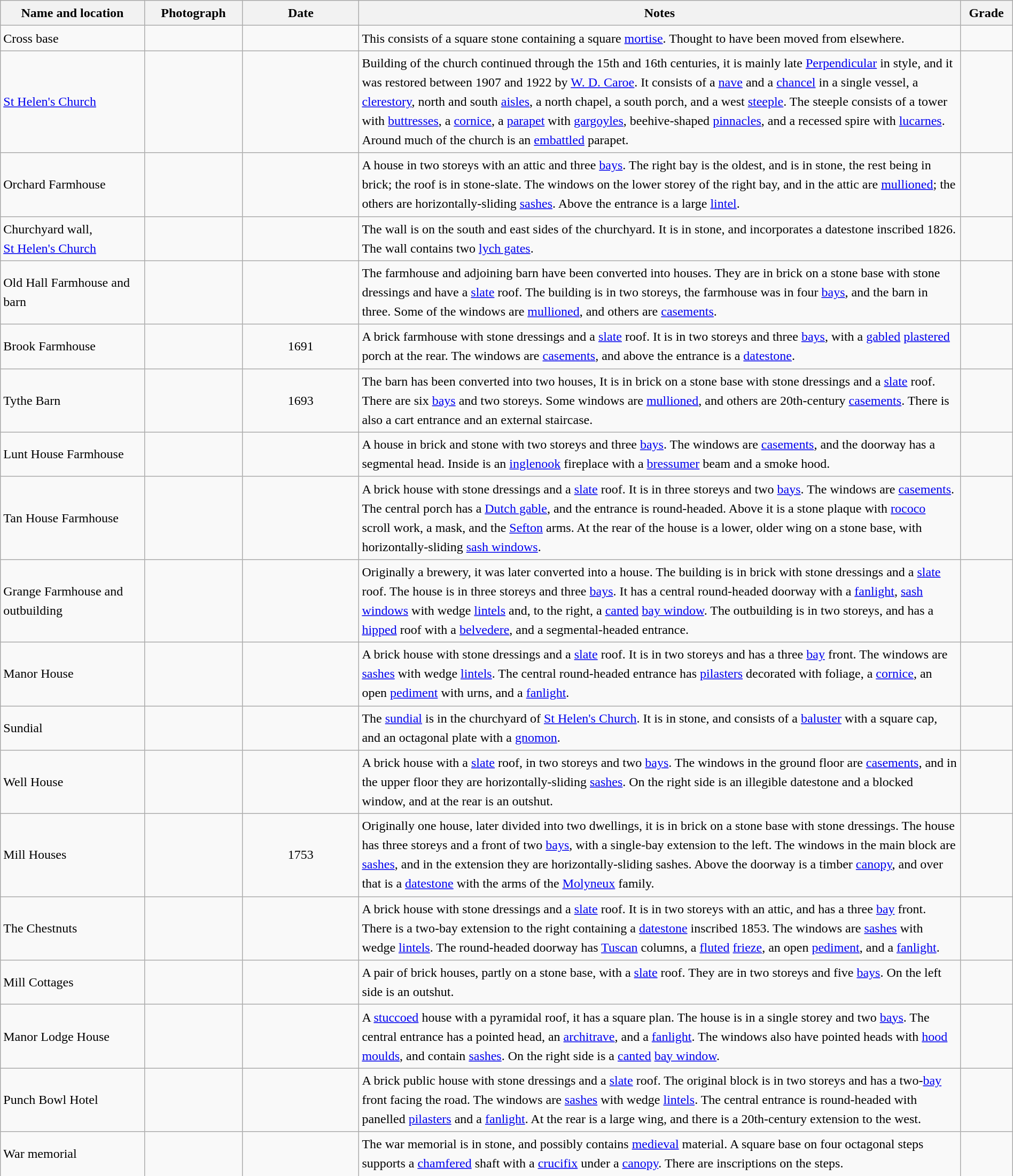<table class="wikitable sortable plainrowheaders" style="width:100%;border:0px;text-align:left;line-height:150%;">
<tr>
<th scope="col"  style="width:150px">Name and location</th>
<th scope="col"  style="width:100px" class="unsortable">Photograph</th>
<th scope="col"  style="width:120px">Date</th>
<th scope="col"  style="width:650px" class="unsortable">Notes</th>
<th scope="col"  style="width:50px">Grade</th>
</tr>
<tr>
<td>Cross base<br><small></small></td>
<td></td>
<td align="center"></td>
<td>This consists of a square stone containing a square <a href='#'>mortise</a>.  Thought to have been moved from elsewhere.</td>
<td align="center" ></td>
</tr>
<tr>
<td><a href='#'>St Helen's Church</a><br><small></small></td>
<td></td>
<td align="center"></td>
<td>Building of the church continued through the 15th and 16th centuries, it is mainly late <a href='#'>Perpendicular</a> in style, and it was restored between 1907 and 1922 by <a href='#'>W. D. Caroe</a>.  It consists of a <a href='#'>nave</a> and a <a href='#'>chancel</a> in a single vessel, a <a href='#'>clerestory</a>, north and south <a href='#'>aisles</a>, a north chapel, a south porch, and a west <a href='#'>steeple</a>.  The steeple consists of a tower with <a href='#'>buttresses</a>, a <a href='#'>cornice</a>, a <a href='#'>parapet</a> with <a href='#'>gargoyles</a>, beehive-shaped <a href='#'>pinnacles</a>, and a recessed spire with <a href='#'>lucarnes</a>.  Around much of the church is an <a href='#'>embattled</a> parapet.</td>
<td align="center" ></td>
</tr>
<tr>
<td>Orchard Farmhouse<br><small></small></td>
<td></td>
<td align="center"></td>
<td>A house in two storeys with an attic and three <a href='#'>bays</a>.  The right bay is the oldest, and is in stone, the rest being in brick; the roof is in stone-slate.  The windows on the lower storey of the right bay, and in the attic are <a href='#'>mullioned</a>; the others are horizontally-sliding <a href='#'>sashes</a>. Above the entrance is a large <a href='#'>lintel</a>.</td>
<td align="center" ></td>
</tr>
<tr>
<td>Churchyard wall,<br><a href='#'>St Helen's Church</a><br><small></small></td>
<td></td>
<td align="center"></td>
<td>The wall is on the south and east sides of the churchyard.  It is in stone, and incorporates a datestone inscribed 1826.  The wall contains two <a href='#'>lych gates</a>.</td>
<td align="center" ></td>
</tr>
<tr>
<td>Old Hall Farmhouse and barn<br><small></small></td>
<td></td>
<td align="center"></td>
<td>The farmhouse and adjoining barn have been converted into houses.  They are in brick on a stone base with stone dressings and have a <a href='#'>slate</a> roof.  The building is in two storeys, the farmhouse was in four <a href='#'>bays</a>, and the barn in three.  Some of the windows are <a href='#'>mullioned</a>, and others are <a href='#'>casements</a>.</td>
<td align="center" ></td>
</tr>
<tr>
<td>Brook Farmhouse<br><small></small></td>
<td></td>
<td align="center">1691</td>
<td>A brick farmhouse with stone dressings and a <a href='#'>slate</a> roof.  It is in two storeys and three <a href='#'>bays</a>, with a <a href='#'>gabled</a> <a href='#'>plastered</a> porch at the rear.  The windows are <a href='#'>casements</a>, and above the entrance is a <a href='#'>datestone</a>.</td>
<td align="center" ></td>
</tr>
<tr>
<td>Tythe Barn<br><small></small></td>
<td></td>
<td align="center">1693</td>
<td>The barn has been converted into two houses,  It is in brick on a stone base with stone dressings and a <a href='#'>slate</a> roof.  There are six <a href='#'>bays</a> and two storeys.  Some windows are <a href='#'>mullioned</a>, and others are 20th-century <a href='#'>casements</a>.  There is also a cart entrance and an external staircase.</td>
<td align="center" ></td>
</tr>
<tr>
<td>Lunt House Farmhouse<br><small></small></td>
<td></td>
<td align="center"></td>
<td>A house in brick and stone with two storeys and three <a href='#'>bays</a>.  The windows are <a href='#'>casements</a>, and the doorway has a segmental head.  Inside is an <a href='#'>inglenook</a> fireplace with a <a href='#'>bressumer</a> beam and a smoke hood.</td>
<td align="center" ></td>
</tr>
<tr>
<td>Tan House Farmhouse<br><small></small></td>
<td></td>
<td align="center"></td>
<td>A brick house with stone dressings and a <a href='#'>slate</a> roof.  It is in three storeys and two <a href='#'>bays</a>.  The windows are <a href='#'>casements</a>.  The central porch has a <a href='#'>Dutch gable</a>, and the entrance is round-headed.  Above it is a stone plaque with <a href='#'>rococo</a> scroll work, a mask, and the <a href='#'>Sefton</a> arms.  At the rear of the house is a lower, older wing on a stone base, with horizontally-sliding <a href='#'>sash windows</a>.</td>
<td align="center" ></td>
</tr>
<tr>
<td>Grange Farmhouse and outbuilding<br><small></small></td>
<td></td>
<td align="center"></td>
<td>Originally a brewery, it was later converted into a house.  The building is in brick with stone dressings and a <a href='#'>slate</a> roof.  The house is in three storeys and three <a href='#'>bays</a>.  It has a central round-headed doorway with a <a href='#'>fanlight</a>, <a href='#'>sash windows</a> with wedge <a href='#'>lintels</a> and, to the right, a <a href='#'>canted</a> <a href='#'>bay window</a>.  The outbuilding is in two storeys, and has a <a href='#'>hipped</a> roof with a <a href='#'>belvedere</a>, and a segmental-headed entrance.</td>
<td align="center" ></td>
</tr>
<tr>
<td>Manor House<br><small></small></td>
<td></td>
<td align="center"></td>
<td>A brick house with stone dressings and a <a href='#'>slate</a> roof.  It is in two storeys and has a three <a href='#'>bay</a> front.  The windows are <a href='#'>sashes</a> with wedge <a href='#'>lintels</a>.  The central round-headed entrance has <a href='#'>pilasters</a> decorated with foliage, a <a href='#'>cornice</a>, an open <a href='#'>pediment</a> with urns, and a <a href='#'>fanlight</a>.</td>
<td align="center" ></td>
</tr>
<tr>
<td>Sundial<br><small></small></td>
<td></td>
<td align="center"></td>
<td>The <a href='#'>sundial</a> is in the churchyard of <a href='#'>St Helen's Church</a>.  It is in stone, and consists of a <a href='#'>baluster</a> with a square cap, and an octagonal plate with a <a href='#'>gnomon</a>.</td>
<td align="center" ></td>
</tr>
<tr>
<td>Well House<br><small></small></td>
<td></td>
<td align="center"></td>
<td>A brick house with a <a href='#'>slate</a> roof, in two storeys and two <a href='#'>bays</a>.  The windows in the ground floor are <a href='#'>casements</a>, and in the upper floor they are horizontally-sliding <a href='#'>sashes</a>.  On the right side is an illegible datestone and a blocked window, and at the rear is an outshut.</td>
<td align="center" ></td>
</tr>
<tr>
<td>Mill Houses<br><small></small></td>
<td></td>
<td align="center">1753</td>
<td>Originally one house, later divided into two dwellings, it is in brick on a stone base with stone dressings.  The house has three storeys and a front of two <a href='#'>bays</a>, with a single-bay extension to the left.  The windows in the main block are <a href='#'>sashes</a>, and in the extension they are horizontally-sliding sashes.  Above the doorway is a timber <a href='#'>canopy</a>, and over that is a <a href='#'>datestone</a> with the arms of the <a href='#'>Molyneux</a> family.</td>
<td align="center" ></td>
</tr>
<tr>
<td>The Chestnuts<br><small></small></td>
<td></td>
<td align="center"></td>
<td>A brick house with stone dressings and a <a href='#'>slate</a> roof.  It is in two storeys with an attic, and has a three <a href='#'>bay</a> front.  There is a two-bay extension to the right containing a <a href='#'>datestone</a> inscribed 1853.  The windows are <a href='#'>sashes</a> with wedge <a href='#'>lintels</a>.  The round-headed doorway has <a href='#'>Tuscan</a> columns, a <a href='#'>fluted</a> <a href='#'>frieze</a>, an open <a href='#'>pediment</a>, and a <a href='#'>fanlight</a>.</td>
<td align="center" ></td>
</tr>
<tr>
<td>Mill Cottages<br><small></small></td>
<td></td>
<td align="center"></td>
<td>A pair of brick houses, partly on a stone base, with a <a href='#'>slate</a> roof.  They are in two storeys and five <a href='#'>bays</a>. On the left side is an outshut.</td>
<td align="center" ></td>
</tr>
<tr>
<td>Manor Lodge House<br><small></small></td>
<td></td>
<td align="center"></td>
<td>A <a href='#'>stuccoed</a> house with a pyramidal roof, it has a square plan.  The house is in a single storey and two <a href='#'>bays</a>.  The central entrance has a pointed head, an <a href='#'>architrave</a>, and a <a href='#'>fanlight</a>.  The windows also have pointed heads with <a href='#'>hood moulds</a>, and contain <a href='#'>sashes</a>.  On the right side is a <a href='#'>canted</a> <a href='#'>bay window</a>.</td>
<td align="center" ></td>
</tr>
<tr>
<td>Punch Bowl Hotel<br><small></small></td>
<td></td>
<td align="center"></td>
<td>A brick public house with stone dressings and a <a href='#'>slate</a> roof.  The original block is in two storeys and has a two-<a href='#'>bay</a> front facing the road.  The windows are <a href='#'>sashes</a> with wedge <a href='#'>lintels</a>.  The central entrance is round-headed with panelled <a href='#'>pilasters</a> and a <a href='#'>fanlight</a>.  At the rear is a large wing, and there is a 20th-century extension to the west.</td>
<td align="center" ></td>
</tr>
<tr>
<td>War memorial<br><small></small></td>
<td></td>
<td align="center"></td>
<td>The war memorial is in stone, and possibly contains <a href='#'>medieval</a> material.  A square base on four octagonal steps supports a <a href='#'>chamfered</a> shaft with a <a href='#'>crucifix</a> under a <a href='#'>canopy</a>.  There are inscriptions on the steps.</td>
<td align="center" ></td>
</tr>
<tr>
</tr>
</table>
